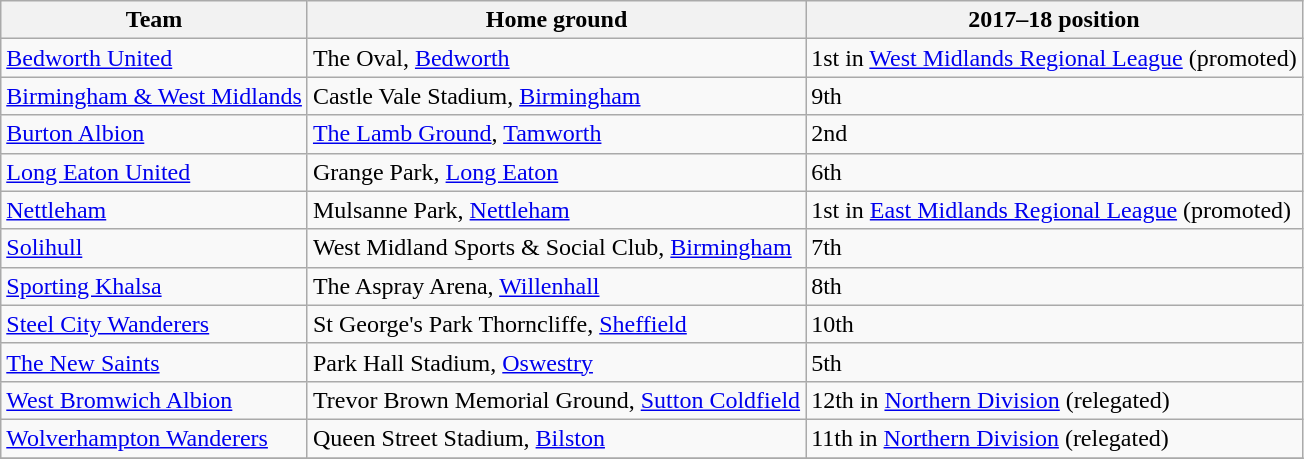<table class=wikitable>
<tr>
<th>Team</th>
<th>Home ground</th>
<th>2017–18 position</th>
</tr>
<tr>
<td><a href='#'>Bedworth United</a></td>
<td>The Oval, <a href='#'>Bedworth</a></td>
<td>1st in <a href='#'>West Midlands Regional League</a> (promoted)</td>
</tr>
<tr>
<td><a href='#'>Birmingham & West Midlands</a></td>
<td>Castle Vale Stadium, <a href='#'>Birmingham</a></td>
<td>9th</td>
</tr>
<tr>
<td><a href='#'>Burton Albion</a></td>
<td><a href='#'>The Lamb Ground</a>, <a href='#'>Tamworth</a></td>
<td>2nd</td>
</tr>
<tr>
<td><a href='#'>Long Eaton United</a></td>
<td>Grange Park, <a href='#'>Long Eaton</a></td>
<td>6th</td>
</tr>
<tr>
<td><a href='#'>Nettleham</a></td>
<td>Mulsanne Park, <a href='#'>Nettleham</a></td>
<td>1st in <a href='#'>East Midlands Regional League</a> (promoted)</td>
</tr>
<tr>
<td><a href='#'>Solihull</a></td>
<td>West Midland Sports & Social Club, <a href='#'>Birmingham</a></td>
<td>7th</td>
</tr>
<tr>
<td><a href='#'>Sporting Khalsa</a></td>
<td>The Aspray Arena, <a href='#'>Willenhall</a></td>
<td>8th</td>
</tr>
<tr>
<td><a href='#'>Steel City Wanderers</a></td>
<td>St George's Park Thorncliffe, <a href='#'>Sheffield</a></td>
<td>10th</td>
</tr>
<tr>
<td><a href='#'>The New Saints</a></td>
<td>Park Hall Stadium, <a href='#'>Oswestry</a></td>
<td>5th</td>
</tr>
<tr>
<td><a href='#'>West Bromwich Albion</a></td>
<td>Trevor Brown Memorial Ground, <a href='#'>Sutton Coldfield</a></td>
<td>12th in <a href='#'>Northern Division</a> (relegated)</td>
</tr>
<tr>
<td><a href='#'>Wolverhampton Wanderers</a></td>
<td>Queen Street Stadium, <a href='#'>Bilston</a></td>
<td>11th in <a href='#'>Northern Division</a> (relegated)</td>
</tr>
<tr>
</tr>
</table>
